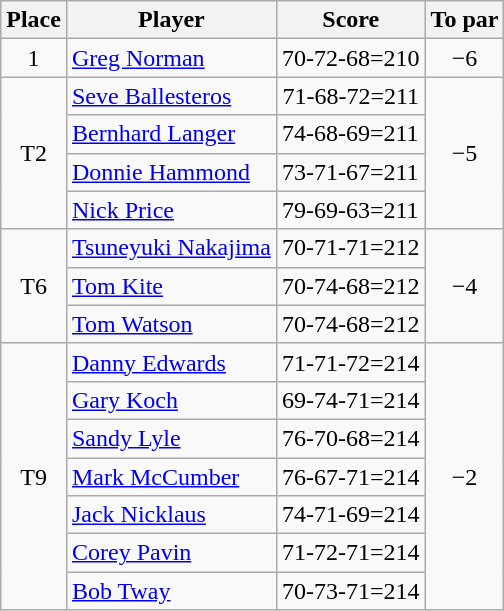<table class="wikitable">
<tr>
<th>Place</th>
<th>Player</th>
<th>Score</th>
<th>To par</th>
</tr>
<tr>
<td rowspan="1" style="text-align:center;">1</td>
<td> <a href='#'>Greg Norman</a></td>
<td rowspan="1" style="text-align:center;">70-72-68=210</td>
<td rowspan="1" style="text-align:center;">−6</td>
</tr>
<tr>
<td rowspan="4" style="text-align:center;">T2</td>
<td> <a href='#'>Seve Ballesteros</a></td>
<td rowspan="1" style="text-align:center;">71-68-72=211</td>
<td rowspan="4" style="text-align:center;">−5</td>
</tr>
<tr>
<td> <a href='#'>Bernhard Langer</a></td>
<td>74-68-69=211</td>
</tr>
<tr>
<td> <a href='#'>Donnie Hammond</a></td>
<td>73-71-67=211</td>
</tr>
<tr>
<td> <a href='#'>Nick Price</a></td>
<td>79-69-63=211</td>
</tr>
<tr>
<td rowspan="3" style="text-align:center;">T6</td>
<td> <a href='#'>Tsuneyuki Nakajima</a></td>
<td rowspan="1" style="text-align:center;">70-71-71=212</td>
<td rowspan="3" style="text-align:center;">−4</td>
</tr>
<tr>
<td> <a href='#'>Tom Kite</a></td>
<td>70-74-68=212</td>
</tr>
<tr>
<td> <a href='#'>Tom Watson</a></td>
<td>70-74-68=212</td>
</tr>
<tr>
<td rowspan="7" style="text-align:center;">T9</td>
<td> <a href='#'>Danny Edwards</a></td>
<td rowspan="1" style="text-align:center;">71-71-72=214</td>
<td rowspan="7" style="text-align:center;">−2</td>
</tr>
<tr>
<td> <a href='#'>Gary Koch</a></td>
<td>69-74-71=214</td>
</tr>
<tr>
<td> <a href='#'>Sandy Lyle</a></td>
<td>76-70-68=214</td>
</tr>
<tr>
<td> <a href='#'>Mark McCumber</a></td>
<td>76-67-71=214</td>
</tr>
<tr>
<td> <a href='#'>Jack Nicklaus</a></td>
<td>74-71-69=214</td>
</tr>
<tr>
<td> <a href='#'>Corey Pavin</a></td>
<td>71-72-71=214</td>
</tr>
<tr>
<td> <a href='#'>Bob Tway</a></td>
<td>70-73-71=214</td>
</tr>
</table>
